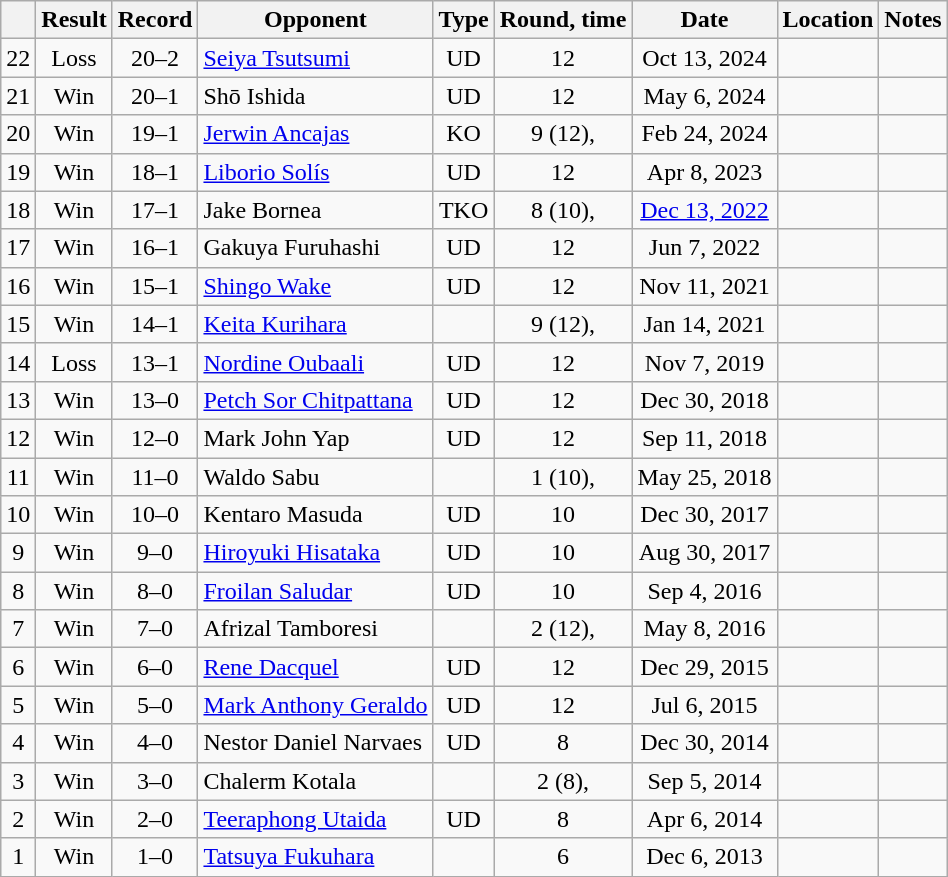<table class=wikitable style=text-align:center>
<tr>
<th></th>
<th>Result</th>
<th>Record</th>
<th>Opponent</th>
<th>Type</th>
<th>Round, time</th>
<th>Date</th>
<th>Location</th>
<th>Notes</th>
</tr>
<tr>
<td>22</td>
<td>Loss</td>
<td>20–2</td>
<td align=left><a href='#'>Seiya Tsutsumi</a></td>
<td>UD</td>
<td>12</td>
<td>Oct 13, 2024</td>
<td align=left></td>
<td align=left></td>
</tr>
<tr>
<td>21</td>
<td>Win</td>
<td>20–1</td>
<td align=left>Shō Ishida</td>
<td>UD</td>
<td>12</td>
<td>May 6, 2024</td>
<td align=left></td>
<td align=left></td>
</tr>
<tr>
<td>20</td>
<td>Win</td>
<td>19–1</td>
<td align=left><a href='#'>Jerwin Ancajas</a></td>
<td>KO</td>
<td>9 (12), </td>
<td>Feb 24, 2024</td>
<td align=left></td>
<td align=left></td>
</tr>
<tr>
<td>19</td>
<td>Win</td>
<td>18–1</td>
<td align=left><a href='#'>Liborio Solís</a></td>
<td>UD</td>
<td>12</td>
<td>Apr 8, 2023</td>
<td align=left></td>
<td align=left></td>
</tr>
<tr>
<td>18</td>
<td>Win</td>
<td>17–1</td>
<td align=left>Jake Bornea</td>
<td>TKO</td>
<td>8 (10), </td>
<td><a href='#'>Dec 13, 2022</a></td>
<td align=left></td>
<td align=left></td>
</tr>
<tr>
<td>17</td>
<td>Win</td>
<td>16–1</td>
<td align=left>Gakuya Furuhashi</td>
<td>UD</td>
<td>12</td>
<td>Jun 7, 2022</td>
<td align=left></td>
<td align=left></td>
</tr>
<tr>
<td>16</td>
<td>Win</td>
<td>15–1</td>
<td align=left><a href='#'>Shingo Wake</a></td>
<td>UD</td>
<td>12</td>
<td>Nov 11, 2021</td>
<td align=left></td>
<td align=left></td>
</tr>
<tr>
<td>15</td>
<td>Win</td>
<td>14–1</td>
<td align=left><a href='#'>Keita Kurihara</a></td>
<td></td>
<td>9 (12), </td>
<td>Jan 14, 2021</td>
<td align=left></td>
<td align=left></td>
</tr>
<tr>
<td>14</td>
<td>Loss</td>
<td>13–1</td>
<td align=left><a href='#'>Nordine Oubaali</a></td>
<td>UD</td>
<td>12</td>
<td>Nov 7, 2019</td>
<td align=left></td>
<td align=left></td>
</tr>
<tr>
<td>13</td>
<td>Win</td>
<td>13–0</td>
<td align=left><a href='#'>Petch Sor Chitpattana</a></td>
<td>UD</td>
<td>12</td>
<td>Dec 30, 2018</td>
<td align=left></td>
<td align=left></td>
</tr>
<tr>
<td>12</td>
<td>Win</td>
<td>12–0</td>
<td align=left>Mark John Yap</td>
<td>UD</td>
<td>12</td>
<td>Sep 11, 2018</td>
<td align=left></td>
<td align=left></td>
</tr>
<tr>
<td>11</td>
<td>Win</td>
<td>11–0</td>
<td align=left>Waldo Sabu</td>
<td></td>
<td>1 (10), </td>
<td>May 25, 2018</td>
<td align=left></td>
<td align=left></td>
</tr>
<tr>
<td>10</td>
<td>Win</td>
<td>10–0</td>
<td align=left>Kentaro Masuda</td>
<td>UD</td>
<td>10</td>
<td>Dec 30, 2017</td>
<td align=left></td>
<td align=left></td>
</tr>
<tr>
<td>9</td>
<td>Win</td>
<td>9–0</td>
<td align=left><a href='#'>Hiroyuki Hisataka</a></td>
<td>UD</td>
<td>10</td>
<td>Aug 30, 2017</td>
<td align=left></td>
<td align=left></td>
</tr>
<tr>
<td>8</td>
<td>Win</td>
<td>8–0</td>
<td align=left><a href='#'>Froilan Saludar</a></td>
<td>UD</td>
<td>10</td>
<td>Sep 4, 2016</td>
<td align=left></td>
<td align=left></td>
</tr>
<tr>
<td>7</td>
<td>Win</td>
<td>7–0</td>
<td align=left>Afrizal Tamboresi</td>
<td></td>
<td>2 (12), </td>
<td>May 8, 2016</td>
<td align=left></td>
<td align=left></td>
</tr>
<tr>
<td>6</td>
<td>Win</td>
<td>6–0</td>
<td align=left><a href='#'>Rene Dacquel</a></td>
<td>UD</td>
<td>12</td>
<td>Dec 29, 2015</td>
<td align=left></td>
<td align=left></td>
</tr>
<tr>
<td>5</td>
<td>Win</td>
<td>5–0</td>
<td align=left><a href='#'>Mark Anthony Geraldo</a></td>
<td>UD</td>
<td>12</td>
<td>Jul 6, 2015</td>
<td align=left></td>
<td align=left></td>
</tr>
<tr>
<td>4</td>
<td>Win</td>
<td>4–0</td>
<td align=left>Nestor Daniel Narvaes</td>
<td>UD</td>
<td>8</td>
<td>Dec 30, 2014</td>
<td align=left></td>
<td align=left></td>
</tr>
<tr>
<td>3</td>
<td>Win</td>
<td>3–0</td>
<td align=left>Chalerm Kotala</td>
<td></td>
<td>2 (8), </td>
<td>Sep 5, 2014</td>
<td align=left></td>
<td align=left></td>
</tr>
<tr>
<td>2</td>
<td>Win</td>
<td>2–0</td>
<td align=left><a href='#'>Teeraphong Utaida</a></td>
<td>UD</td>
<td>8</td>
<td>Apr 6, 2014</td>
<td align=left></td>
<td align=left></td>
</tr>
<tr>
<td>1</td>
<td>Win</td>
<td>1–0</td>
<td align=left><a href='#'>Tatsuya Fukuhara</a></td>
<td></td>
<td>6</td>
<td>Dec 6, 2013</td>
<td align=left></td>
<td align=left></td>
</tr>
</table>
